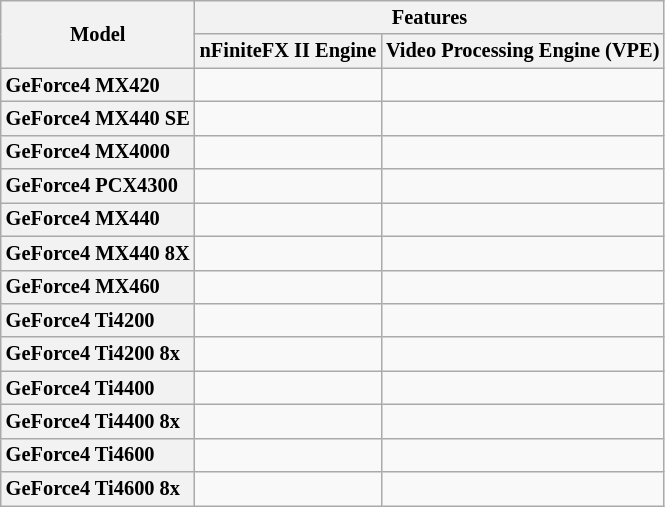<table class="mw-datatable wikitable sortable sort-under" style="font-size:85%; text-align:center;">
<tr>
<th rowspan="2">Model</th>
<th colspan="2">Features</th>
</tr>
<tr>
<th>nFiniteFX II Engine</th>
<th>Video Processing Engine (VPE)</th>
</tr>
<tr>
<th style="text-align:left;">GeForce4 MX420</th>
<td></td>
<td></td>
</tr>
<tr>
<th style="text-align:left;">GeForce4 MX440 SE</th>
<td></td>
<td></td>
</tr>
<tr>
<th style="text-align:left;">GeForce4 MX4000</th>
<td></td>
<td></td>
</tr>
<tr>
<th style="text-align:left;">GeForce4 PCX4300</th>
<td></td>
<td></td>
</tr>
<tr>
<th style="text-align:left;">GeForce4 MX440</th>
<td></td>
<td></td>
</tr>
<tr>
<th style="text-align:left;">GeForce4 MX440 8X</th>
<td></td>
<td></td>
</tr>
<tr>
<th style="text-align:left;">GeForce4 MX460</th>
<td></td>
<td></td>
</tr>
<tr>
<th style="text-align:left;">GeForce4 Ti4200</th>
<td></td>
<td></td>
</tr>
<tr>
<th style="text-align:left;">GeForce4 Ti4200 8x</th>
<td></td>
<td></td>
</tr>
<tr>
<th style="text-align:left;">GeForce4 Ti4400</th>
<td></td>
<td></td>
</tr>
<tr>
<th style="text-align:left;">GeForce4 Ti4400 8x</th>
<td></td>
<td></td>
</tr>
<tr>
<th style="text-align:left;">GeForce4 Ti4600</th>
<td></td>
<td></td>
</tr>
<tr>
<th style="text-align:left;">GeForce4 Ti4600 8x</th>
<td></td>
<td></td>
</tr>
</table>
